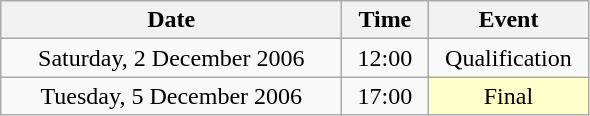<table class = "wikitable" style="text-align:center;">
<tr>
<th width=220>Date</th>
<th width=50>Time</th>
<th width=100>Event</th>
</tr>
<tr>
<td>Saturday, 2 December 2006</td>
<td>12:00</td>
<td>Qualification</td>
</tr>
<tr>
<td>Tuesday, 5 December 2006</td>
<td>17:00</td>
<td bgcolor=ffffcc>Final</td>
</tr>
</table>
